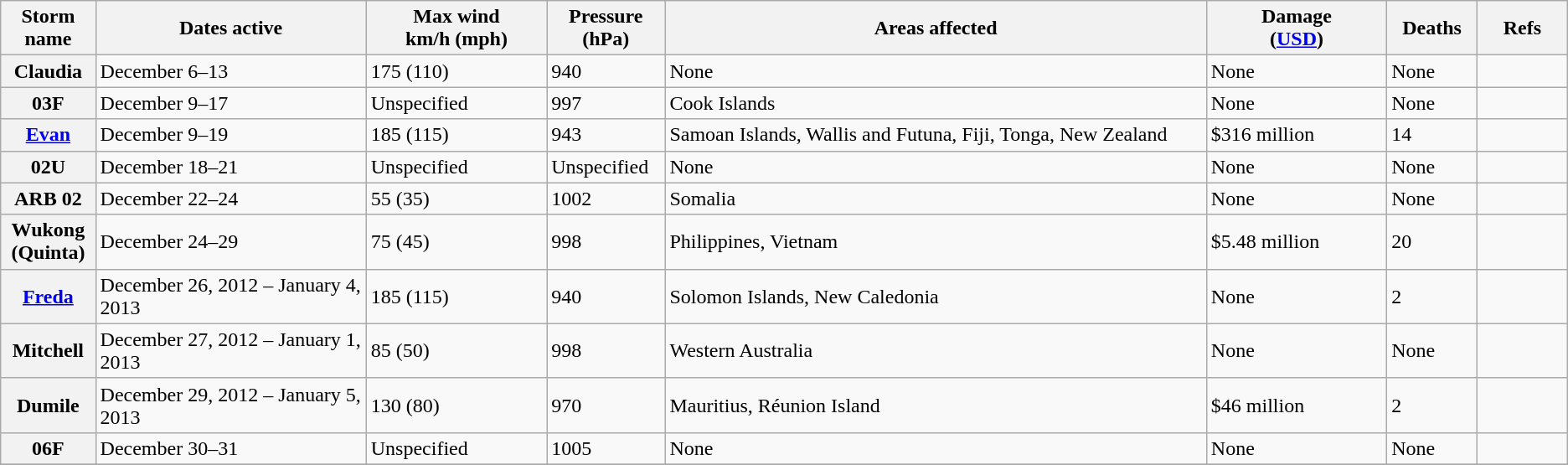<table class="wikitable sortable">
<tr>
<th width="5%">Storm name</th>
<th width="15%">Dates active</th>
<th width="10%">Max wind<br>km/h (mph)</th>
<th width="5%">Pressure<br>(hPa)</th>
<th width="30%">Areas affected</th>
<th width="10%">Damage<br>(<a href='#'>USD</a>)</th>
<th width="5%">Deaths</th>
<th width="5%">Refs</th>
</tr>
<tr>
<th>Claudia</th>
<td>December 6–13</td>
<td>175 (110)</td>
<td>940</td>
<td>None</td>
<td>None</td>
<td>None</td>
<td></td>
</tr>
<tr>
<th>03F</th>
<td>December 9–17</td>
<td>Unspecified</td>
<td>997</td>
<td>Cook Islands</td>
<td>None</td>
<td>None</td>
<td></td>
</tr>
<tr>
<th><a href='#'>Evan</a></th>
<td>December 9–19</td>
<td>185 (115)</td>
<td>943</td>
<td>Samoan Islands, Wallis and Futuna, Fiji, Tonga, New Zealand</td>
<td>$316 million</td>
<td>14</td>
<td></td>
</tr>
<tr>
<th>02U</th>
<td>December 18–21</td>
<td>Unspecified</td>
<td>Unspecified</td>
<td>None</td>
<td>None</td>
<td>None</td>
<td></td>
</tr>
<tr>
<th>ARB 02</th>
<td>December 22–24</td>
<td>55 (35)</td>
<td>1002</td>
<td>Somalia</td>
<td>None</td>
<td>None</td>
<td></td>
</tr>
<tr>
<th>Wukong (Quinta)</th>
<td>December 24–29</td>
<td>75 (45)</td>
<td>998</td>
<td>Philippines, Vietnam</td>
<td>$5.48 million</td>
<td>20</td>
<td></td>
</tr>
<tr>
<th><a href='#'>Freda</a></th>
<td>December 26, 2012 – January 4, 2013</td>
<td>185 (115)</td>
<td>940</td>
<td>Solomon Islands, New Caledonia</td>
<td>None</td>
<td>2</td>
<td></td>
</tr>
<tr>
<th>Mitchell</th>
<td>December 27, 2012 – January 1, 2013</td>
<td>85 (50)</td>
<td>998</td>
<td>Western Australia</td>
<td>None</td>
<td>None</td>
<td></td>
</tr>
<tr>
<th>Dumile</th>
<td>December 29, 2012 – January 5, 2013</td>
<td>130 (80)</td>
<td>970</td>
<td>Mauritius, Réunion Island</td>
<td>$46 million</td>
<td>2</td>
<td></td>
</tr>
<tr>
<th>06F</th>
<td>December 30–31</td>
<td>Unspecified</td>
<td>1005</td>
<td>None</td>
<td>None</td>
<td>None</td>
<td></td>
</tr>
<tr>
</tr>
</table>
